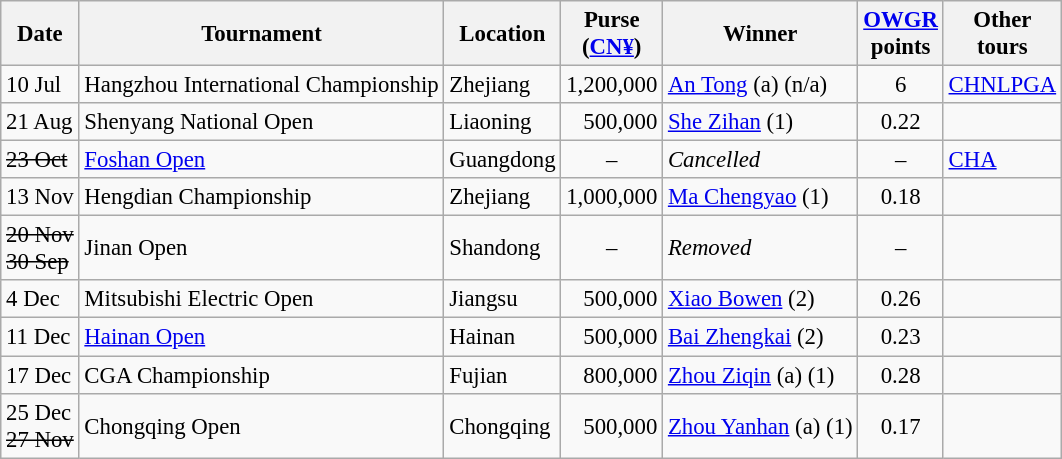<table class="wikitable" style="font-size:95%">
<tr>
<th>Date</th>
<th>Tournament</th>
<th>Location</th>
<th>Purse<br>(<a href='#'>CN¥</a>)</th>
<th>Winner</th>
<th><a href='#'>OWGR</a><br>points</th>
<th>Other<br>tours</th>
</tr>
<tr>
<td>10 Jul</td>
<td>Hangzhou International Championship</td>
<td>Zhejiang</td>
<td align=right>1,200,000</td>
<td> <a href='#'>An Tong</a> (a) (n/a)</td>
<td align=center>6</td>
<td><a href='#'>CHNLPGA</a></td>
</tr>
<tr>
<td>21 Aug</td>
<td>Shenyang National Open</td>
<td>Liaoning</td>
<td align=right>500,000</td>
<td> <a href='#'>She Zihan</a> (1)</td>
<td align=center>0.22</td>
<td></td>
</tr>
<tr>
<td><s>23 Oct</s></td>
<td><a href='#'>Foshan Open</a></td>
<td>Guangdong</td>
<td align=center>–</td>
<td><em>Cancelled</em></td>
<td align=center>–</td>
<td><a href='#'>CHA</a></td>
</tr>
<tr>
<td>13 Nov</td>
<td>Hengdian Championship</td>
<td>Zhejiang</td>
<td align=right>1,000,000</td>
<td> <a href='#'>Ma Chengyao</a> (1)</td>
<td align=center>0.18</td>
<td></td>
</tr>
<tr>
<td><s>20 Nov</s><br><s>30 Sep</s></td>
<td>Jinan Open</td>
<td>Shandong</td>
<td align=center>–</td>
<td><em>Removed</em></td>
<td align=center>–</td>
<td></td>
</tr>
<tr>
<td>4 Dec</td>
<td>Mitsubishi Electric Open</td>
<td>Jiangsu</td>
<td align=right>500,000</td>
<td> <a href='#'>Xiao Bowen</a> (2)</td>
<td align=center>0.26</td>
<td></td>
</tr>
<tr>
<td>11 Dec</td>
<td><a href='#'>Hainan Open</a></td>
<td>Hainan</td>
<td align=right>500,000</td>
<td> <a href='#'>Bai Zhengkai</a> (2)</td>
<td align=center>0.23</td>
<td></td>
</tr>
<tr>
<td>17 Dec</td>
<td>CGA Championship</td>
<td>Fujian</td>
<td align=right>800,000</td>
<td> <a href='#'>Zhou Ziqin</a> (a) (1)</td>
<td align=center>0.28</td>
<td></td>
</tr>
<tr>
<td>25 Dec<br><s>27 Nov</s></td>
<td>Chongqing Open</td>
<td>Chongqing</td>
<td align=right>500,000</td>
<td> <a href='#'>Zhou Yanhan</a> (a) (1)</td>
<td align=center>0.17</td>
<td></td>
</tr>
</table>
